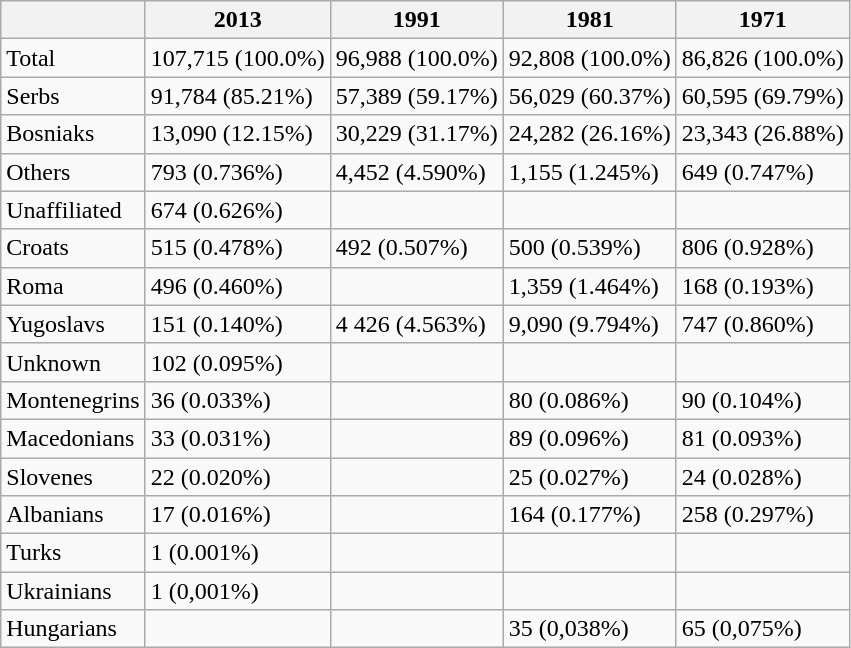<table class="wikitable">
<tr>
<th></th>
<th>2013</th>
<th>1991</th>
<th>1981</th>
<th>1971</th>
</tr>
<tr>
<td>Total</td>
<td>107,715 (100.0%)</td>
<td>96,988 (100.0%)</td>
<td>92,808 (100.0%)</td>
<td>86,826 (100.0%)</td>
</tr>
<tr>
<td>Serbs</td>
<td>91,784 (85.21%)</td>
<td>57,389 (59.17%)</td>
<td>56,029 (60.37%)</td>
<td>60,595 (69.79%)</td>
</tr>
<tr>
<td>Bosniaks</td>
<td>13,090 (12.15%)</td>
<td>30,229 (31.17%)</td>
<td>24,282 (26.16%)</td>
<td>23,343 (26.88%)</td>
</tr>
<tr>
<td>Others</td>
<td>793 (0.736%)</td>
<td>4,452 (4.590%)</td>
<td>1,155 (1.245%)</td>
<td>649 (0.747%)</td>
</tr>
<tr>
<td>Unaffiliated</td>
<td>674 (0.626%)</td>
<td></td>
<td></td>
<td></td>
</tr>
<tr>
<td>Croats</td>
<td>515 (0.478%)</td>
<td>492 (0.507%)</td>
<td>500 (0.539%)</td>
<td>806 (0.928%)</td>
</tr>
<tr>
<td>Roma</td>
<td>496 (0.460%)</td>
<td></td>
<td>1,359 (1.464%)</td>
<td>168 (0.193%)</td>
</tr>
<tr>
<td>Yugoslavs</td>
<td>151 (0.140%)</td>
<td>4 426 (4.563%)</td>
<td>9,090 (9.794%)</td>
<td>747 (0.860%)</td>
</tr>
<tr>
<td>Unknown</td>
<td>102 (0.095%)</td>
<td></td>
<td></td>
<td></td>
</tr>
<tr>
<td>Montenegrins</td>
<td>36 (0.033%)</td>
<td></td>
<td>80 (0.086%)</td>
<td>90 (0.104%)</td>
</tr>
<tr>
<td>Macedonians</td>
<td>33 (0.031%)</td>
<td></td>
<td>89 (0.096%)</td>
<td>81 (0.093%)</td>
</tr>
<tr>
<td>Slovenes</td>
<td>22 (0.020%)</td>
<td></td>
<td>25 (0.027%)</td>
<td>24 (0.028%)</td>
</tr>
<tr>
<td>Albanians</td>
<td>17 (0.016%)</td>
<td></td>
<td>164 (0.177%)</td>
<td>258 (0.297%)</td>
</tr>
<tr>
<td>Turks</td>
<td>1 (0.001%)</td>
<td></td>
<td></td>
<td></td>
</tr>
<tr>
<td>Ukrainians</td>
<td>1 (0,001%)</td>
<td></td>
<td></td>
<td></td>
</tr>
<tr>
<td>Hungarians</td>
<td></td>
<td></td>
<td>35 (0,038%)</td>
<td>65 (0,075%)</td>
</tr>
</table>
